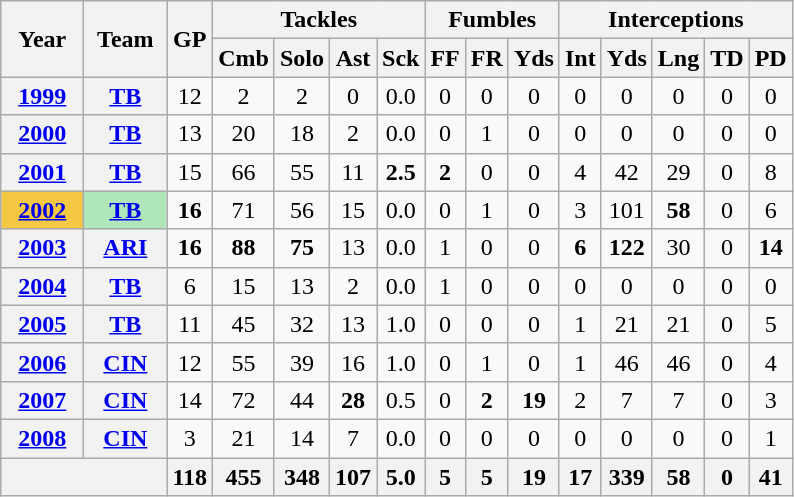<table class=wikitable style="text-align:center;">
<tr>
<th rowspan="2">Year</th>
<th rowspan="2">Team</th>
<th rowspan="2">GP</th>
<th colspan="4">Tackles</th>
<th colspan="3">Fumbles</th>
<th colspan="5">Interceptions</th>
</tr>
<tr>
<th>Cmb</th>
<th>Solo</th>
<th>Ast</th>
<th>Sck</th>
<th>FF</th>
<th>FR</th>
<th>Yds</th>
<th>Int</th>
<th>Yds</th>
<th>Lng</th>
<th>TD</th>
<th>PD</th>
</tr>
<tr>
<th><a href='#'>1999</a></th>
<th><a href='#'>TB</a></th>
<td>12</td>
<td>2</td>
<td>2</td>
<td>0</td>
<td>0.0</td>
<td>0</td>
<td>0</td>
<td>0</td>
<td>0</td>
<td>0</td>
<td>0</td>
<td>0</td>
<td>0</td>
</tr>
<tr>
<th><a href='#'>2000</a></th>
<th><a href='#'>TB</a></th>
<td>13</td>
<td>20</td>
<td>18</td>
<td>2</td>
<td>0.0</td>
<td>0</td>
<td>1</td>
<td>0</td>
<td>0</td>
<td>0</td>
<td>0</td>
<td>0</td>
<td>0</td>
</tr>
<tr>
<th><a href='#'>2001</a></th>
<th><a href='#'>TB</a></th>
<td>15</td>
<td>66</td>
<td>55</td>
<td>11</td>
<td><strong>2.5</strong></td>
<td><strong>2</strong></td>
<td>0</td>
<td>0</td>
<td>4</td>
<td>42</td>
<td>29</td>
<td>0</td>
<td>8</td>
</tr>
<tr>
<th style="background:#f4c842; width:3em;"><a href='#'>2002</a></th>
<th style="background:#afe6ba; width:3em;"><a href='#'>TB</a></th>
<td><strong>16</strong></td>
<td>71</td>
<td>56</td>
<td>15</td>
<td>0.0</td>
<td>0</td>
<td>1</td>
<td>0</td>
<td>3</td>
<td>101</td>
<td><strong>58</strong></td>
<td>0</td>
<td>6</td>
</tr>
<tr>
<th><a href='#'>2003</a></th>
<th><a href='#'>ARI</a></th>
<td><strong>16</strong></td>
<td><strong>88</strong></td>
<td><strong>75</strong></td>
<td>13</td>
<td>0.0</td>
<td>1</td>
<td>0</td>
<td>0</td>
<td><strong>6</strong></td>
<td><strong>122</strong></td>
<td>30</td>
<td>0</td>
<td><strong>14</strong></td>
</tr>
<tr>
<th><a href='#'>2004</a></th>
<th><a href='#'>TB</a></th>
<td>6</td>
<td>15</td>
<td>13</td>
<td>2</td>
<td>0.0</td>
<td>1</td>
<td>0</td>
<td>0</td>
<td>0</td>
<td>0</td>
<td>0</td>
<td>0</td>
<td>0</td>
</tr>
<tr>
<th><a href='#'>2005</a></th>
<th><a href='#'>TB</a></th>
<td>11</td>
<td>45</td>
<td>32</td>
<td>13</td>
<td>1.0</td>
<td>0</td>
<td>0</td>
<td>0</td>
<td>1</td>
<td>21</td>
<td>21</td>
<td>0</td>
<td>5</td>
</tr>
<tr>
<th><a href='#'>2006</a></th>
<th><a href='#'>CIN</a></th>
<td>12</td>
<td>55</td>
<td>39</td>
<td>16</td>
<td>1.0</td>
<td>0</td>
<td>1</td>
<td>0</td>
<td>1</td>
<td>46</td>
<td>46</td>
<td>0</td>
<td>4</td>
</tr>
<tr>
<th><a href='#'>2007</a></th>
<th><a href='#'>CIN</a></th>
<td>14</td>
<td>72</td>
<td>44</td>
<td><strong>28</strong></td>
<td>0.5</td>
<td>0</td>
<td><strong>2</strong></td>
<td><strong>19</strong></td>
<td>2</td>
<td>7</td>
<td>7</td>
<td>0</td>
<td>3</td>
</tr>
<tr>
<th><a href='#'>2008</a></th>
<th><a href='#'>CIN</a></th>
<td>3</td>
<td>21</td>
<td>14</td>
<td>7</td>
<td>0.0</td>
<td>0</td>
<td>0</td>
<td>0</td>
<td>0</td>
<td>0</td>
<td>0</td>
<td>0</td>
<td>1</td>
</tr>
<tr>
<th colspan="2"></th>
<th>118</th>
<th>455</th>
<th>348</th>
<th>107</th>
<th>5.0</th>
<th>5</th>
<th>5</th>
<th>19</th>
<th>17</th>
<th>339</th>
<th>58</th>
<th>0</th>
<th>41</th>
</tr>
</table>
